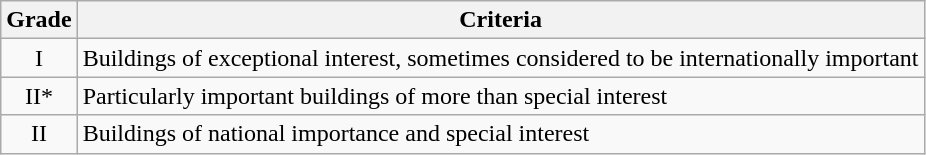<table class="wikitable">
<tr>
<th>Grade</th>
<th>Criteria</th>
</tr>
<tr>
<td align="center" >I</td>
<td>Buildings of exceptional interest, sometimes considered to be internationally important</td>
</tr>
<tr>
<td align="center" >II*</td>
<td>Particularly important buildings of more than special interest</td>
</tr>
<tr>
<td align="center" >II</td>
<td>Buildings of national importance and special interest</td>
</tr>
</table>
